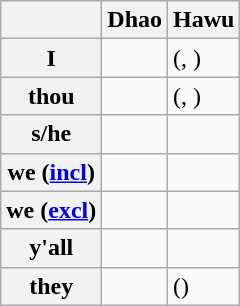<table class="wikitable">
<tr>
<th></th>
<th>Dhao</th>
<th>Hawu</th>
</tr>
<tr>
<th>I</th>
<td></td>
<td> (, )</td>
</tr>
<tr>
<th>thou</th>
<td></td>
<td> (, )</td>
</tr>
<tr>
<th>s/he</th>
<td></td>
<td></td>
</tr>
<tr>
<th>we (<a href='#'>incl</a>)</th>
<td></td>
<td></td>
</tr>
<tr>
<th>we (<a href='#'>excl</a>)</th>
<td></td>
<td></td>
</tr>
<tr>
<th>y'all</th>
<td></td>
<td></td>
</tr>
<tr>
<th>they</th>
<td></td>
<td> ()</td>
</tr>
</table>
